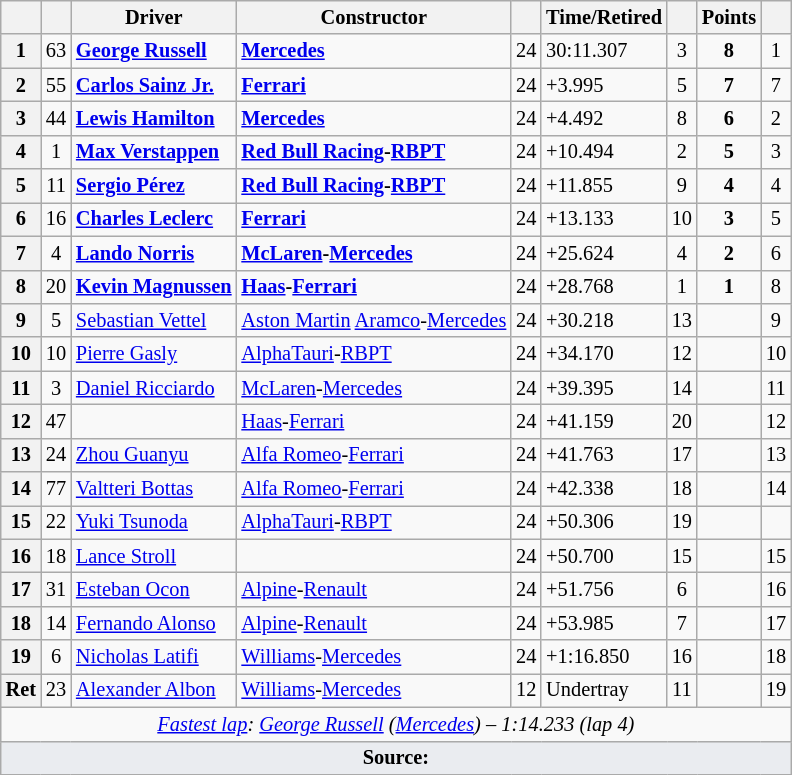<table class="wikitable sortable" style="font-size: 85%;">
<tr>
<th scope="col"></th>
<th scope="col"></th>
<th scope="col">Driver</th>
<th scope="col">Constructor</th>
<th scope="col" class="unsortable"></th>
<th scope="col" class="unsortable">Time/Retired</th>
<th scope="col"></th>
<th scope="col">Points</th>
<th scope="col"></th>
</tr>
<tr>
<th>1</th>
<td align="center">63</td>
<td data-sort-value="rus"> <strong><a href='#'>George Russell</a></strong></td>
<td><strong><a href='#'>Mercedes</a></strong></td>
<td>24</td>
<td>30:11.307</td>
<td align="center">3</td>
<td align="center"><strong>8</strong></td>
<td align="center">1</td>
</tr>
<tr>
<th>2</th>
<td style="text-align:center">55</td>
<td data-sort-value="sai"> <strong><a href='#'>Carlos Sainz Jr.</a></strong></td>
<td><strong><a href='#'>Ferrari</a></strong></td>
<td>24</td>
<td>+3.995</td>
<td align="center">5</td>
<td align="center"><strong>7</strong></td>
<td align="center">7</td>
</tr>
<tr>
<th>3</th>
<td align="center">44</td>
<td data-sort-value="ham"> <strong><a href='#'>Lewis Hamilton</a></strong></td>
<td><strong><a href='#'>Mercedes</a></strong></td>
<td>24</td>
<td>+4.492</td>
<td align="center">8</td>
<td align="center"><strong>6</strong></td>
<td align="center">2</td>
</tr>
<tr>
<th>4</th>
<td align="center">1</td>
<td data-sort-value="ver"> <strong><a href='#'>Max Verstappen</a></strong></td>
<td><strong><a href='#'>Red Bull Racing</a>-<a href='#'>RBPT</a></strong></td>
<td>24</td>
<td>+10.494</td>
<td align="center">2</td>
<td align="center"><strong>5</strong></td>
<td align="center">3</td>
</tr>
<tr>
<th>5</th>
<td align="center">11</td>
<td data-sort-value="per"> <strong><a href='#'>Sergio Pérez</a></strong></td>
<td><strong><a href='#'>Red Bull Racing</a>-<a href='#'>RBPT</a></strong></td>
<td>24</td>
<td>+11.855</td>
<td align="center">9</td>
<td align="center"><strong>4</strong></td>
<td align="center">4</td>
</tr>
<tr>
<th>6</th>
<td align="center">16</td>
<td data-sort-value="lec"> <strong><a href='#'>Charles Leclerc</a></strong></td>
<td><strong><a href='#'>Ferrari</a></strong></td>
<td>24</td>
<td>+13.133</td>
<td align="center">10</td>
<td align="center"><strong>3</strong></td>
<td align="center">5</td>
</tr>
<tr>
<th>7</th>
<td align="center">4</td>
<td data-sort-value="nor"> <strong><a href='#'>Lando Norris</a></strong></td>
<td><strong><a href='#'>McLaren</a>-<a href='#'>Mercedes</a></strong></td>
<td>24</td>
<td>+25.624</td>
<td align="center">4</td>
<td align="center"><strong>2</strong></td>
<td align="center">6</td>
</tr>
<tr>
<th>8</th>
<td align="center">20</td>
<td data-sort-value="mag"> <strong><a href='#'>Kevin Magnussen</a></strong></td>
<td><strong><a href='#'>Haas</a>-<a href='#'>Ferrari</a></strong></td>
<td>24</td>
<td>+28.768</td>
<td align="center">1</td>
<td align="center"><strong>1</strong></td>
<td align="center">8</td>
</tr>
<tr>
<th>9</th>
<td style="text-align:center">5</td>
<td data-sort-value="vet"> <a href='#'>Sebastian Vettel</a></td>
<td><a href='#'>Aston Martin</a> <a href='#'>Aramco</a>-<a href='#'>Mercedes</a></td>
<td>24</td>
<td>+30.218</td>
<td align="center">13</td>
<td></td>
<td align="center">9</td>
</tr>
<tr>
<th>10</th>
<td align="center">10</td>
<td data-sort-value="gas"> <a href='#'>Pierre Gasly</a></td>
<td><a href='#'>AlphaTauri</a>-<a href='#'>RBPT</a></td>
<td>24</td>
<td>+34.170</td>
<td align="center">12</td>
<td></td>
<td align="center">10</td>
</tr>
<tr>
<th>11</th>
<td align="center">3</td>
<td data-sort-value="ric"> <a href='#'>Daniel Ricciardo</a></td>
<td><a href='#'>McLaren</a>-<a href='#'>Mercedes</a></td>
<td>24</td>
<td>+39.395</td>
<td align="center">14</td>
<td></td>
<td align="center">11</td>
</tr>
<tr>
<th>12</th>
<td align="center">47</td>
<td data-sort-value="msc"></td>
<td><a href='#'>Haas</a>-<a href='#'>Ferrari</a></td>
<td>24</td>
<td>+41.159</td>
<td align="center">20</td>
<td></td>
<td align="center">12</td>
</tr>
<tr>
<th>13</th>
<td align="center">24</td>
<td data-sort-value="zho"> <a href='#'>Zhou Guanyu</a></td>
<td><a href='#'>Alfa Romeo</a>-<a href='#'>Ferrari</a></td>
<td>24</td>
<td>+41.763</td>
<td align="center">17</td>
<td></td>
<td align="center">13</td>
</tr>
<tr>
<th>14</th>
<td align="center">77</td>
<td data-sort-value="bot"> <a href='#'>Valtteri Bottas</a></td>
<td><a href='#'>Alfa Romeo</a>-<a href='#'>Ferrari</a></td>
<td>24</td>
<td>+42.338</td>
<td align="center">18</td>
<td></td>
<td align="center">14</td>
</tr>
<tr>
<th>15</th>
<td align="center">22</td>
<td data-sort-value="tsu"> <a href='#'>Yuki Tsunoda</a></td>
<td><a href='#'>AlphaTauri</a>-<a href='#'>RBPT</a></td>
<td>24</td>
<td>+50.306</td>
<td align="center">19</td>
<td></td>
<td align="center" data-sort-value="20"></td>
</tr>
<tr>
<th>16</th>
<td align="center">18</td>
<td data-sort-value="str"> <a href='#'>Lance Stroll</a></td>
<td></td>
<td>24</td>
<td>+50.700</td>
<td align="center">15</td>
<td></td>
<td align="center">15</td>
</tr>
<tr>
<th>17</th>
<td align="center">31</td>
<td data-sort-value="oco"> <a href='#'>Esteban Ocon</a></td>
<td><a href='#'>Alpine</a>-<a href='#'>Renault</a></td>
<td>24</td>
<td>+51.756</td>
<td align="center">6</td>
<td></td>
<td align="center">16</td>
</tr>
<tr>
<th>18</th>
<td align="center">14</td>
<td data-sort-value="alo"> <a href='#'>Fernando Alonso</a></td>
<td><a href='#'>Alpine</a>-<a href='#'>Renault</a></td>
<td>24</td>
<td>+53.985</td>
<td align="center">7</td>
<td></td>
<td align="center">17</td>
</tr>
<tr>
<th>19</th>
<td align="center">6</td>
<td data-sort-value="lat"> <a href='#'>Nicholas Latifi</a></td>
<td><a href='#'>Williams</a>-<a href='#'>Mercedes</a></td>
<td>24</td>
<td>+1:16.850</td>
<td align="center">16</td>
<td></td>
<td align="center">18</td>
</tr>
<tr>
<th>Ret</th>
<td align="center">23</td>
<td data-sort-value="alb"> <a href='#'>Alexander Albon</a></td>
<td><a href='#'>Williams</a>-<a href='#'>Mercedes</a></td>
<td>12</td>
<td>Undertray</td>
<td align="center">11</td>
<td></td>
<td align="center">19</td>
</tr>
<tr class="sortbottom">
<td colspan="9" align="center"><em><a href='#'>Fastest lap</a>:</em>  <em><a href='#'>George Russell</a> (<a href='#'>Mercedes</a>) – 1:14.233 (lap 4)</em></td>
</tr>
<tr class="sortbottom">
<td colspan="9" style="background-color:#EAECF0;text-align:center"><strong>Source:</strong></td>
</tr>
</table>
